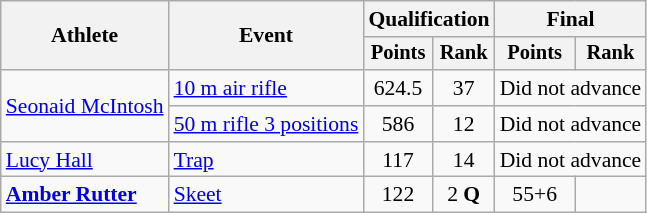<table class=wikitable style=font-size:90%;text-align:center>
<tr>
<th rowspan=2>Athlete</th>
<th rowspan=2>Event</th>
<th colspan=2>Qualification</th>
<th colspan=2>Final</th>
</tr>
<tr style=font-size:95%>
<th>Points</th>
<th>Rank</th>
<th>Points</th>
<th>Rank</th>
</tr>
<tr>
<td align=left rowspan=2><a href='#'>Seonaid McIntosh</a></td>
<td align=left><a href='#'>10 m air rifle</a></td>
<td>624.5</td>
<td>37</td>
<td colspan=2>Did not advance</td>
</tr>
<tr>
<td align=left><a href='#'>50 m rifle 3 positions</a></td>
<td>586</td>
<td>12</td>
<td colspan="2">Did not advance</td>
</tr>
<tr>
<td align=left><a href='#'>Lucy Hall</a></td>
<td align=left><a href='#'>Trap</a></td>
<td>117</td>
<td>14</td>
<td colspan=2>Did not advance</td>
</tr>
<tr>
<td align=left><strong><a href='#'>Amber Rutter</a></strong></td>
<td align=left><a href='#'>Skeet</a></td>
<td>122</td>
<td>2 <strong>Q</strong></td>
<td>55+6</td>
<td></td>
</tr>
</table>
